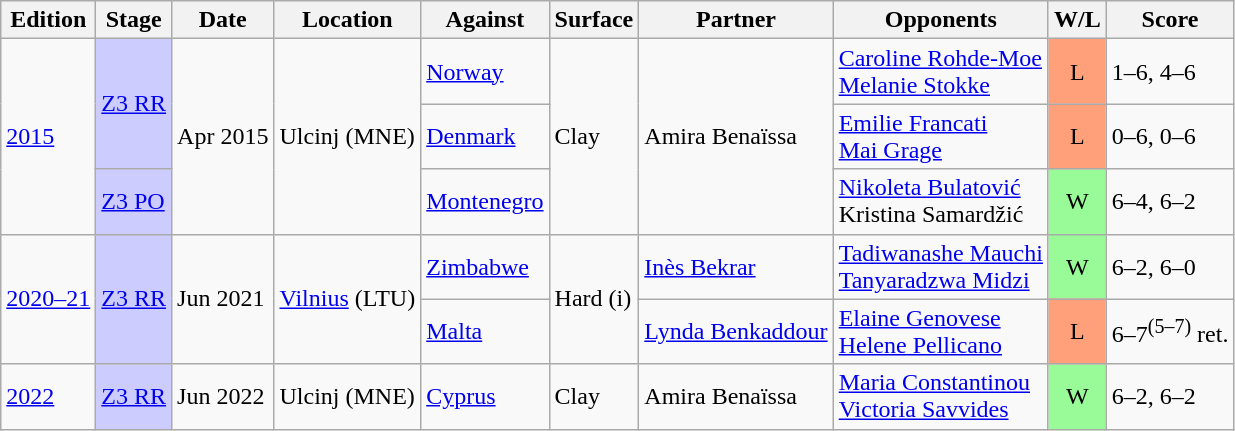<table class=wikitable>
<tr>
<th>Edition</th>
<th>Stage</th>
<th>Date</th>
<th>Location</th>
<th>Against</th>
<th>Surface</th>
<th>Partner</th>
<th>Opponents</th>
<th>W/L</th>
<th>Score</th>
</tr>
<tr>
<td rowspan=3><a href='#'>2015</a></td>
<td style="background:#CCCCFF;" rowspan=2><a href='#'>Z3 RR</a></td>
<td rowspan="3">Apr 2015</td>
<td rowspan=3>Ulcinj (MNE)</td>
<td> <a href='#'>Norway</a></td>
<td rowspan=3>Clay</td>
<td rowspan=3>Amira Benaïssa</td>
<td><a href='#'>Caroline Rohde-Moe</a> <br> <a href='#'>Melanie Stokke</a></td>
<td style="text-align:center; background:#ffa07a;">L</td>
<td>1–6, 4–6</td>
</tr>
<tr>
<td> <a href='#'>Denmark</a></td>
<td><a href='#'>Emilie Francati</a> <br> <a href='#'>Mai Grage</a></td>
<td style="text-align:center; background:#ffa07a;">L</td>
<td>0–6, 0–6</td>
</tr>
<tr>
<td style="background:#CCCCFF;"><a href='#'>Z3 PO</a></td>
<td> <a href='#'>Montenegro</a></td>
<td><a href='#'>Nikoleta Bulatović</a> <br> Kristina Samardžić</td>
<td style="text-align:center; background:#98fb98;">W</td>
<td>6–4, 6–2</td>
</tr>
<tr>
<td rowspan=2><a href='#'>2020–21</a></td>
<td style="background:#CCCCFF;" rowspan=2><a href='#'>Z3 RR</a></td>
<td rowspan="2">Jun 2021</td>
<td rowspan=2><a href='#'>Vilnius</a> (LTU)</td>
<td> <a href='#'>Zimbabwe</a></td>
<td rowspan=2>Hard (i)</td>
<td><a href='#'>Inès Bekrar</a></td>
<td><a href='#'>Tadiwanashe Mauchi</a> <br> <a href='#'>Tanyaradzwa Midzi</a></td>
<td style="text-align:center; background:#98fb98;">W</td>
<td>6–2, 6–0</td>
</tr>
<tr>
<td> <a href='#'>Malta</a></td>
<td><a href='#'>Lynda Benkaddour</a></td>
<td><a href='#'>Elaine Genovese</a> <br> <a href='#'>Helene Pellicano</a></td>
<td style="text-align:center; background:#ffa07a;">L</td>
<td>6–7<sup>(5–7)</sup> ret.</td>
</tr>
<tr>
<td><a href='#'>2022</a></td>
<td style="background:#CCCCFF;"><a href='#'>Z3 RR</a></td>
<td>Jun 2022</td>
<td>Ulcinj (MNE)</td>
<td> <a href='#'>Cyprus</a></td>
<td>Clay</td>
<td>Amira Benaïssa</td>
<td><a href='#'>Maria Constantinou</a> <br> <a href='#'>Victoria Savvides</a></td>
<td style="text-align:center; background:#98fb98;">W</td>
<td>6–2, 6–2</td>
</tr>
</table>
